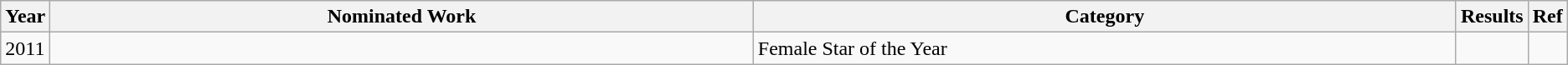<table class="wikitable">
<tr>
<th scope="col" style="width:1em;">Year</th>
<th scope="col" style="width:35em;">Nominated Work</th>
<th scope="col" style="width:35em;">Category</th>
<th scope="col" style="width:1em;">Results</th>
<th scope="col" style="width:1em;">Ref</th>
</tr>
<tr>
<td>2011</td>
<td></td>
<td>Female Star of the Year</td>
<td></td>
<td></td>
</tr>
</table>
